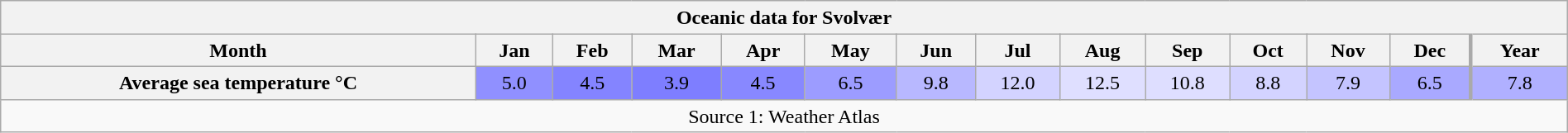<table style="width:100%;text-align:center;line-height:1.2em;margin-left:auto;margin-right:auto" class="wikitable mw-collapsible">
<tr>
<th Colspan=14>Oceanic data for Svolvær</th>
</tr>
<tr>
<th>Month</th>
<th>Jan</th>
<th>Feb</th>
<th>Mar</th>
<th>Apr</th>
<th>May</th>
<th>Jun</th>
<th>Jul</th>
<th>Aug</th>
<th>Sep</th>
<th>Oct</th>
<th>Nov</th>
<th>Dec</th>
<th style="border-left-width:medium">Year</th>
</tr>
<tr>
<th>Average sea temperature °C</th>
<td style="background:#9090FF;color:#000000;">5.0<br></td>
<td style="background:#8484FF;color:#000000;">4.5<br></td>
<td style="background:#7E7EFF;color:#000000;">3.9<br></td>
<td style="background:#8888FF;color:#000000;">4.5<br></td>
<td style="background:#9C9CFF;color:#000000;">6.5<br></td>
<td style="background:#B8B8FF;color:#000000;">9.8<br></td>
<td style="background:#D3D3FF;color:#000000;">12.0<br></td>
<td style="background:#DFDFFF;color:#000000;">12.5<br></td>
<td style="background:#DEDEFF;color:#000000;">10.8<br></td>
<td style="background:#D3D3FF;color:#000000;">8.8<br></td>
<td style="background:#C4C4FF;color:#000000;">7.9<br></td>
<td style="background:#A9A9FF;color:#000000;">6.5<br></td>
<td style="background:#B0B0FF;color:#000000;border-left-width:medium">7.8<br></td>
</tr>
<tr>
<td colspan="14">Source 1: Weather Atlas</td>
</tr>
</table>
